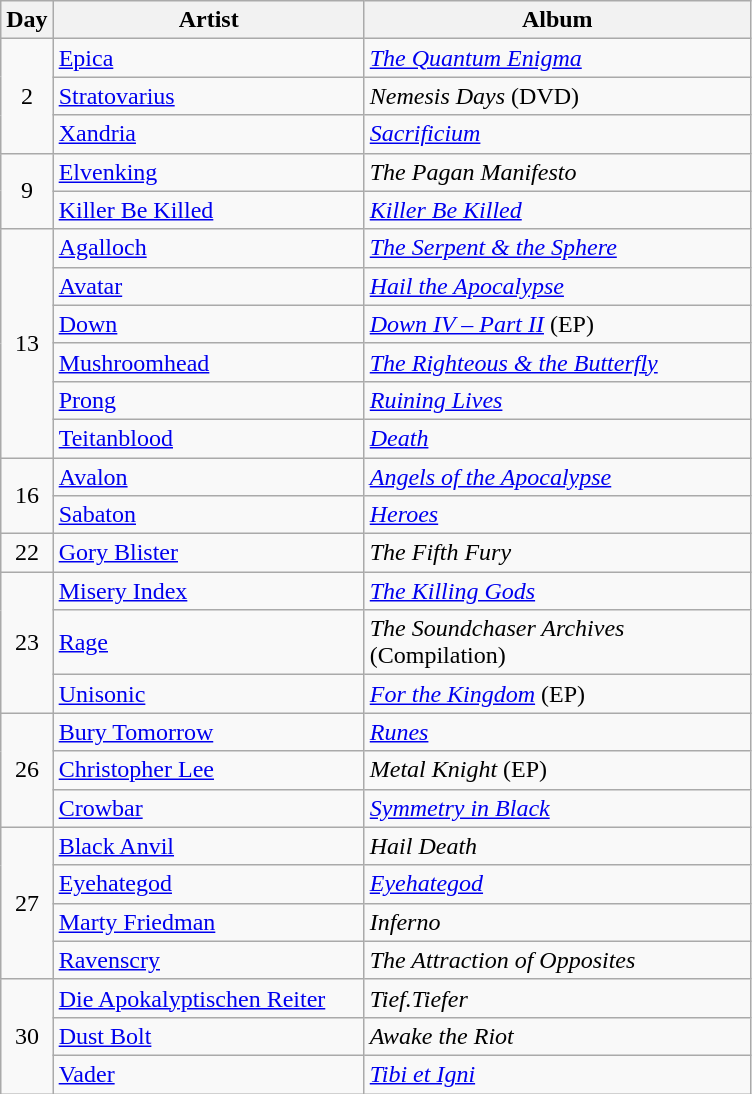<table class="wikitable">
<tr>
<th style="width:20px;">Day</th>
<th style="width:200px;">Artist</th>
<th style="width:250px;">Album</th>
</tr>
<tr>
<td style="text-align:center;" rowspan="3">2</td>
<td><a href='#'>Epica</a></td>
<td><em><a href='#'>The Quantum Enigma</a></em></td>
</tr>
<tr>
<td><a href='#'>Stratovarius</a></td>
<td><em>Nemesis Days</em> (DVD)</td>
</tr>
<tr>
<td><a href='#'>Xandria</a></td>
<td><em><a href='#'>Sacrificium</a></em></td>
</tr>
<tr>
<td style="text-align:center;" rowspan="2">9</td>
<td><a href='#'>Elvenking</a></td>
<td><em>The Pagan Manifesto</em></td>
</tr>
<tr>
<td><a href='#'>Killer Be Killed</a></td>
<td><em><a href='#'>Killer Be Killed</a></em></td>
</tr>
<tr>
<td style="text-align:center;" rowspan="6">13</td>
<td><a href='#'>Agalloch</a></td>
<td><em><a href='#'>The Serpent & the Sphere</a></em></td>
</tr>
<tr>
<td><a href='#'>Avatar</a></td>
<td><em><a href='#'>Hail the Apocalypse</a></em></td>
</tr>
<tr>
<td><a href='#'>Down</a></td>
<td><em><a href='#'>Down IV – Part II</a></em> (EP)</td>
</tr>
<tr>
<td><a href='#'>Mushroomhead</a></td>
<td><em><a href='#'>The Righteous & the Butterfly</a></em></td>
</tr>
<tr>
<td><a href='#'>Prong</a></td>
<td><em><a href='#'>Ruining Lives</a></em></td>
</tr>
<tr>
<td><a href='#'>Teitanblood</a></td>
<td><em><a href='#'>Death</a></em></td>
</tr>
<tr>
<td style="text-align:center;" rowspan="2">16</td>
<td><a href='#'>Avalon</a></td>
<td><em><a href='#'>Angels of the Apocalypse</a></em></td>
</tr>
<tr>
<td><a href='#'>Sabaton</a></td>
<td><em><a href='#'>Heroes</a></em></td>
</tr>
<tr>
<td style="text-align:center;">22</td>
<td><a href='#'>Gory Blister</a></td>
<td><em>The Fifth Fury</em></td>
</tr>
<tr>
<td style="text-align:center;" rowspan="3">23</td>
<td><a href='#'>Misery Index</a></td>
<td><em><a href='#'>The Killing Gods</a></em></td>
</tr>
<tr>
<td><a href='#'>Rage</a></td>
<td><em>The Soundchaser Archives</em> (Compilation)</td>
</tr>
<tr>
<td><a href='#'>Unisonic</a></td>
<td><em><a href='#'>For the Kingdom</a></em> (EP)</td>
</tr>
<tr>
<td style="text-align:center;" rowspan="3">26</td>
<td><a href='#'>Bury Tomorrow</a></td>
<td><em><a href='#'>Runes</a></em></td>
</tr>
<tr>
<td><a href='#'>Christopher Lee</a></td>
<td><em>Metal Knight</em> (EP)</td>
</tr>
<tr>
<td><a href='#'>Crowbar</a></td>
<td><em><a href='#'>Symmetry in Black</a></em></td>
</tr>
<tr>
<td style="text-align:center;" rowspan="4">27</td>
<td><a href='#'>Black Anvil</a></td>
<td><em>Hail Death</em></td>
</tr>
<tr>
<td><a href='#'>Eyehategod</a></td>
<td><em><a href='#'>Eyehategod</a></em></td>
</tr>
<tr>
<td><a href='#'>Marty Friedman</a></td>
<td><em>Inferno</em></td>
</tr>
<tr>
<td><a href='#'>Ravenscry</a></td>
<td><em>The Attraction of Opposites</em></td>
</tr>
<tr>
<td style="text-align:center;" rowspan="3">30</td>
<td><a href='#'>Die Apokalyptischen Reiter</a></td>
<td><em> Tief.Tiefer</em></td>
</tr>
<tr>
<td><a href='#'>Dust Bolt</a></td>
<td><em>Awake the Riot</em></td>
</tr>
<tr>
<td><a href='#'>Vader</a></td>
<td><em><a href='#'>Tibi et Igni</a></em></td>
</tr>
</table>
